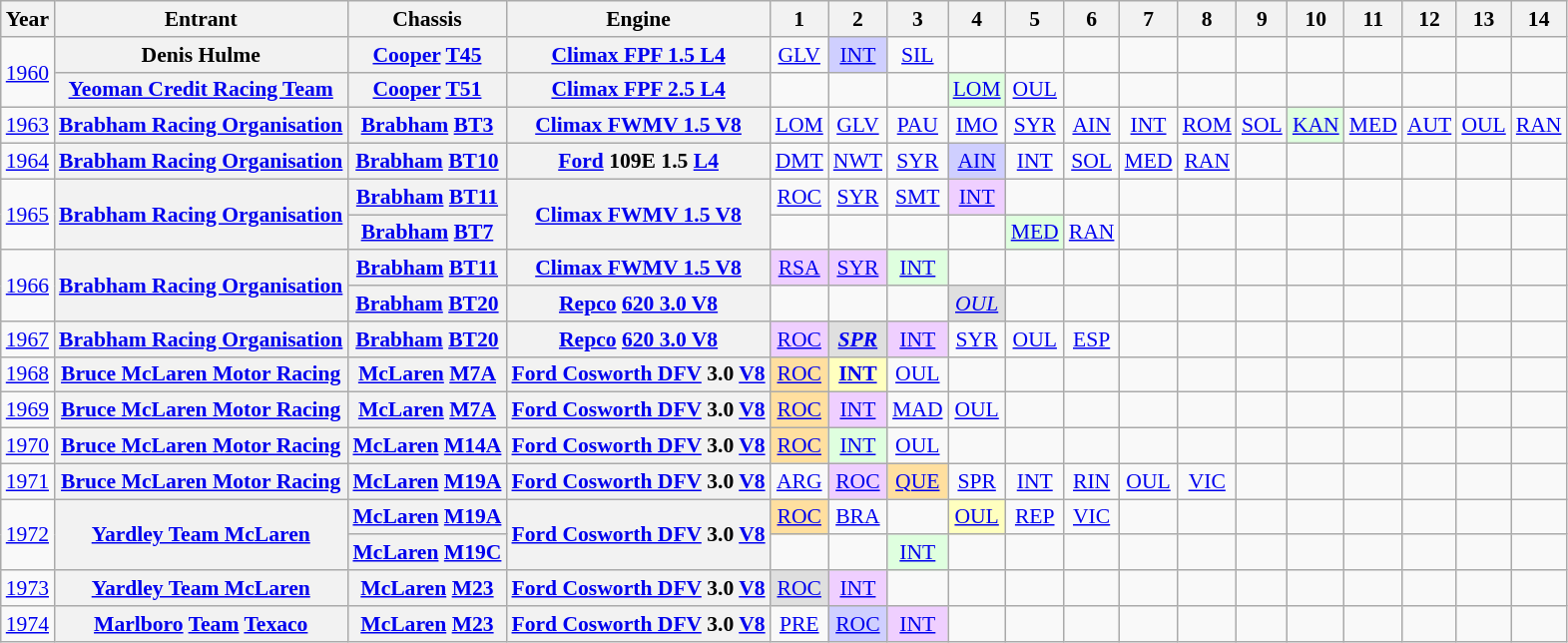<table class="wikitable" style="text-align:center; font-size:90%">
<tr>
<th>Year</th>
<th>Entrant</th>
<th>Chassis</th>
<th>Engine</th>
<th>1</th>
<th>2</th>
<th>3</th>
<th>4</th>
<th>5</th>
<th>6</th>
<th>7</th>
<th>8</th>
<th>9</th>
<th>10</th>
<th>11</th>
<th>12</th>
<th>13</th>
<th>14</th>
</tr>
<tr>
<td rowspan=2><a href='#'>1960</a></td>
<th>Denis Hulme</th>
<th><a href='#'>Cooper</a> <a href='#'>T45</a></th>
<th><a href='#'>Climax FPF 1.5 L4</a></th>
<td><a href='#'>GLV</a></td>
<td style="background:#cfcfff;"><a href='#'>INT</a><br></td>
<td><a href='#'>SIL</a></td>
<td></td>
<td></td>
<td></td>
<td></td>
<td></td>
<td></td>
<td></td>
<td></td>
<td></td>
<td></td>
<td></td>
</tr>
<tr>
<th><a href='#'>Yeoman Credit Racing Team</a></th>
<th><a href='#'>Cooper</a> <a href='#'>T51</a></th>
<th><a href='#'>Climax FPF 2.5 L4</a></th>
<td></td>
<td></td>
<td></td>
<td style="background:#dfffdf;"><a href='#'>LOM</a><br></td>
<td><a href='#'>OUL</a></td>
<td></td>
<td></td>
<td></td>
<td></td>
<td></td>
<td></td>
<td></td>
<td></td>
<td></td>
</tr>
<tr>
<td><a href='#'>1963</a></td>
<th><a href='#'>Brabham Racing Organisation</a></th>
<th><a href='#'>Brabham</a> <a href='#'>BT3</a></th>
<th><a href='#'>Climax FWMV 1.5 V8</a></th>
<td><a href='#'>LOM</a></td>
<td><a href='#'>GLV</a></td>
<td><a href='#'>PAU</a></td>
<td><a href='#'>IMO</a></td>
<td><a href='#'>SYR</a></td>
<td><a href='#'>AIN</a></td>
<td><a href='#'>INT</a></td>
<td><a href='#'>ROM</a></td>
<td><a href='#'>SOL</a></td>
<td style="background:#dfffdf;"><a href='#'>KAN</a><br></td>
<td><a href='#'>MED</a></td>
<td><a href='#'>AUT</a></td>
<td><a href='#'>OUL</a></td>
<td><a href='#'>RAN</a></td>
</tr>
<tr>
<td><a href='#'>1964</a></td>
<th><a href='#'>Brabham Racing Organisation</a></th>
<th><a href='#'>Brabham</a> <a href='#'>BT10</a></th>
<th><a href='#'>Ford</a> 109E 1.5 <a href='#'>L4</a></th>
<td><a href='#'>DMT</a></td>
<td><a href='#'>NWT</a></td>
<td><a href='#'>SYR</a></td>
<td style="background:#cfcfff;"><a href='#'>AIN</a><br></td>
<td><a href='#'>INT</a></td>
<td><a href='#'>SOL</a></td>
<td><a href='#'>MED</a></td>
<td><a href='#'>RAN</a></td>
<td></td>
<td></td>
<td></td>
<td></td>
<td></td>
<td></td>
</tr>
<tr>
<td rowspan=2><a href='#'>1965</a></td>
<th rowspan=2><a href='#'>Brabham Racing Organisation</a></th>
<th><a href='#'>Brabham</a> <a href='#'>BT11</a></th>
<th rowspan=2><a href='#'>Climax FWMV 1.5 V8</a></th>
<td><a href='#'>ROC</a></td>
<td><a href='#'>SYR</a></td>
<td><a href='#'>SMT</a></td>
<td style="background:#efcfff;"><a href='#'>INT</a><br></td>
<td></td>
<td></td>
<td></td>
<td></td>
<td></td>
<td></td>
<td></td>
<td></td>
<td></td>
<td></td>
</tr>
<tr>
<th><a href='#'>Brabham</a> <a href='#'>BT7</a></th>
<td></td>
<td></td>
<td></td>
<td></td>
<td style="background:#dfffdf;"><a href='#'>MED</a><br></td>
<td><a href='#'>RAN</a></td>
<td></td>
<td></td>
<td></td>
<td></td>
<td></td>
<td></td>
<td></td>
<td></td>
</tr>
<tr>
<td rowspan=2><a href='#'>1966</a></td>
<th rowspan=2><a href='#'>Brabham Racing Organisation</a></th>
<th><a href='#'>Brabham</a> <a href='#'>BT11</a></th>
<th><a href='#'>Climax FWMV 1.5 V8</a></th>
<td style="background:#efcfff;"><a href='#'>RSA</a><br></td>
<td style="background:#efcfff;"><a href='#'>SYR</a><br></td>
<td style="background:#dfffdf;"><a href='#'>INT</a><br></td>
<td></td>
<td></td>
<td></td>
<td></td>
<td></td>
<td></td>
<td></td>
<td></td>
<td></td>
<td></td>
<td></td>
</tr>
<tr>
<th><a href='#'>Brabham</a> <a href='#'>BT20</a></th>
<th><a href='#'>Repco</a> <a href='#'>620 3.0 V8</a></th>
<td></td>
<td></td>
<td></td>
<td style="background:#dfdfdf;"><a href='#'><em>OUL</em></a><br></td>
<td></td>
<td></td>
<td></td>
<td></td>
<td></td>
<td></td>
<td></td>
<td></td>
<td></td>
<td></td>
</tr>
<tr>
<td><a href='#'>1967</a></td>
<th><a href='#'>Brabham Racing Organisation</a></th>
<th><a href='#'>Brabham</a> <a href='#'>BT20</a></th>
<th><a href='#'>Repco</a> <a href='#'>620 3.0 V8</a></th>
<td style="background:#efcfff;"><a href='#'>ROC</a><br></td>
<td style="background:#dfdfdf;"><a href='#'><strong><em>SPR</em></strong></a><br></td>
<td style="background:#efcfff;"><a href='#'>INT</a><br></td>
<td><a href='#'>SYR</a></td>
<td><a href='#'>OUL</a></td>
<td><a href='#'>ESP</a></td>
<td></td>
<td></td>
<td></td>
<td></td>
<td></td>
<td></td>
<td></td>
<td></td>
</tr>
<tr>
<td><a href='#'>1968</a></td>
<th><a href='#'>Bruce McLaren Motor Racing</a></th>
<th><a href='#'>McLaren</a> <a href='#'>M7A</a></th>
<th><a href='#'>Ford Cosworth DFV</a> 3.0 <a href='#'>V8</a></th>
<td style="background:#ffdf9f;"><a href='#'>ROC</a><br></td>
<td style="background:#ffffbf;"><a href='#'><strong>INT</strong></a><br></td>
<td><a href='#'>OUL</a></td>
<td></td>
<td></td>
<td></td>
<td></td>
<td></td>
<td></td>
<td></td>
<td></td>
<td></td>
<td></td>
<td></td>
</tr>
<tr>
<td><a href='#'>1969</a></td>
<th><a href='#'>Bruce McLaren Motor Racing</a></th>
<th><a href='#'>McLaren</a> <a href='#'>M7A</a></th>
<th><a href='#'>Ford Cosworth DFV</a> 3.0 <a href='#'>V8</a></th>
<td style="background:#ffdf9f;"><a href='#'>ROC</a><br></td>
<td style="background:#efcfff;"><a href='#'>INT</a><br></td>
<td><a href='#'>MAD</a></td>
<td><a href='#'>OUL</a></td>
<td></td>
<td></td>
<td></td>
<td></td>
<td></td>
<td></td>
<td></td>
<td></td>
<td></td>
<td></td>
</tr>
<tr>
<td><a href='#'>1970</a></td>
<th><a href='#'>Bruce McLaren Motor Racing</a></th>
<th><a href='#'>McLaren</a> <a href='#'>M14A</a></th>
<th><a href='#'>Ford Cosworth DFV</a> 3.0 <a href='#'>V8</a></th>
<td style="background:#ffdf9f;"><a href='#'>ROC</a><br></td>
<td style="background:#dfffdf;"><a href='#'>INT</a><br></td>
<td><a href='#'>OUL</a></td>
<td></td>
<td></td>
<td></td>
<td></td>
<td></td>
<td></td>
<td></td>
<td></td>
<td></td>
<td></td>
<td></td>
</tr>
<tr>
<td><a href='#'>1971</a></td>
<th><a href='#'>Bruce McLaren Motor Racing</a></th>
<th><a href='#'>McLaren</a> <a href='#'>M19A</a></th>
<th><a href='#'>Ford Cosworth DFV</a> 3.0 <a href='#'>V8</a></th>
<td><a href='#'>ARG</a></td>
<td style="background:#efcfff;"><a href='#'>ROC</a><br></td>
<td style="background:#ffdf9f;"><a href='#'>QUE</a><br></td>
<td><a href='#'>SPR</a></td>
<td><a href='#'>INT</a></td>
<td><a href='#'>RIN</a></td>
<td><a href='#'>OUL</a></td>
<td><a href='#'>VIC</a></td>
<td></td>
<td></td>
<td></td>
<td></td>
<td></td>
<td></td>
</tr>
<tr>
<td rowspan=2><a href='#'>1972</a></td>
<th rowspan=2><a href='#'>Yardley Team McLaren</a></th>
<th><a href='#'>McLaren</a> <a href='#'>M19A</a></th>
<th rowspan=2><a href='#'>Ford Cosworth DFV</a> 3.0 <a href='#'>V8</a></th>
<td style="background:#ffdf9f;"><a href='#'>ROC</a><br></td>
<td><a href='#'>BRA</a></td>
<td></td>
<td style="background:#ffffbf;"><a href='#'>OUL</a><br></td>
<td><a href='#'>REP</a></td>
<td><a href='#'>VIC</a></td>
<td></td>
<td></td>
<td></td>
<td></td>
<td></td>
<td></td>
<td></td>
<td></td>
</tr>
<tr>
<th><a href='#'>McLaren</a> <a href='#'>M19C</a></th>
<td></td>
<td></td>
<td style="background:#dfffdf;"><a href='#'>INT</a><br></td>
<td></td>
<td></td>
<td></td>
<td></td>
<td></td>
<td></td>
<td></td>
<td></td>
<td></td>
<td></td>
<td></td>
</tr>
<tr>
<td><a href='#'>1973</a></td>
<th><a href='#'>Yardley Team McLaren</a></th>
<th><a href='#'>McLaren</a> <a href='#'>M23</a></th>
<th><a href='#'>Ford Cosworth DFV</a> 3.0 <a href='#'>V8</a></th>
<td style="background:#dfdfdf;"><a href='#'>ROC</a><br></td>
<td style="background:#efcfff;"><a href='#'>INT</a><br></td>
<td></td>
<td></td>
<td></td>
<td></td>
<td></td>
<td></td>
<td></td>
<td></td>
<td></td>
<td></td>
<td></td>
<td></td>
</tr>
<tr>
<td><a href='#'>1974</a></td>
<th><a href='#'>Marlboro</a> <a href='#'>Team</a> <a href='#'>Texaco</a></th>
<th><a href='#'>McLaren</a> <a href='#'>M23</a></th>
<th><a href='#'>Ford Cosworth DFV</a> 3.0 <a href='#'>V8</a></th>
<td><a href='#'>PRE</a></td>
<td style="background:#cfcfff;"><a href='#'>ROC</a><br></td>
<td style="background:#efcfff;"><a href='#'>INT</a><br></td>
<td></td>
<td></td>
<td></td>
<td></td>
<td></td>
<td></td>
<td></td>
<td></td>
<td></td>
<td></td>
<td></td>
</tr>
</table>
